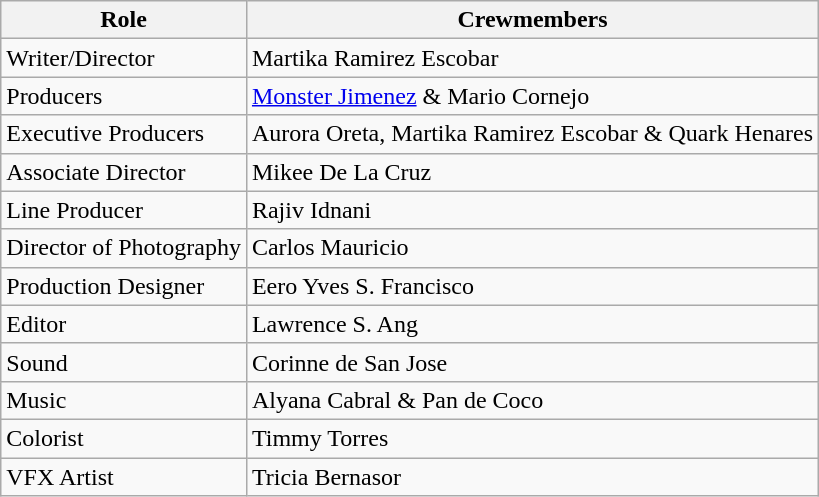<table class="wikitable">
<tr>
<th>Role</th>
<th>Crewmembers</th>
</tr>
<tr>
<td>Writer/Director</td>
<td>Martika Ramirez Escobar</td>
</tr>
<tr>
<td>Producers</td>
<td><a href='#'>Monster Jimenez</a> & Mario Cornejo</td>
</tr>
<tr>
<td>Executive Producers</td>
<td>Aurora Oreta, Martika Ramirez Escobar & Quark Henares</td>
</tr>
<tr>
<td>Associate Director</td>
<td>Mikee De La Cruz</td>
</tr>
<tr>
<td>Line Producer</td>
<td>Rajiv Idnani</td>
</tr>
<tr>
<td>Director of Photography</td>
<td>Carlos Mauricio</td>
</tr>
<tr>
<td>Production Designer</td>
<td>Eero Yves S. Francisco</td>
</tr>
<tr>
<td>Editor</td>
<td>Lawrence S. Ang</td>
</tr>
<tr>
<td>Sound</td>
<td>Corinne de San Jose</td>
</tr>
<tr>
<td>Music</td>
<td>Alyana Cabral & Pan de Coco</td>
</tr>
<tr>
<td>Colorist</td>
<td>Timmy Torres</td>
</tr>
<tr>
<td>VFX Artist</td>
<td>Tricia Bernasor</td>
</tr>
</table>
